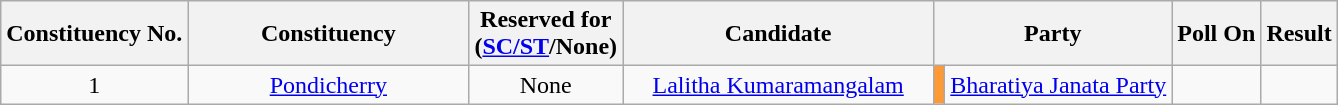<table class="wikitable sortable" style="text-align:center">
<tr>
<th>Constituency No.</th>
<th style="width:180px;">Constituency</th>
<th>Reserved for<br>(<a href='#'>SC/ST</a>/None)</th>
<th style="width:200px;">Candidate</th>
<th colspan="2">Party</th>
<th>Poll On</th>
<th>Result</th>
</tr>
<tr>
<td style="text-align:center;">1</td>
<td><a href='#'>Pondicherry</a></td>
<td>None</td>
<td><a href='#'>Lalitha Kumaramangalam</a></td>
<td bgcolor=#FF9933></td>
<td><a href='#'>Bharatiya Janata Party</a></td>
<td></td>
<td></td>
</tr>
</table>
